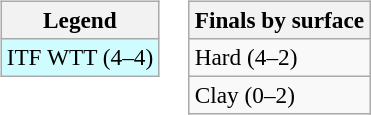<table>
<tr valign=top>
<td><br><table class="wikitable" style=font-size:97%>
<tr>
<th>Legend</th>
</tr>
<tr style="background:#cffcff;">
<td>ITF WTT (4–4)</td>
</tr>
</table>
</td>
<td><br><table class="wikitable" style=font-size:97%>
<tr>
<th>Finals by surface</th>
</tr>
<tr>
<td>Hard (4–2)</td>
</tr>
<tr>
<td>Clay (0–2)</td>
</tr>
</table>
</td>
</tr>
</table>
